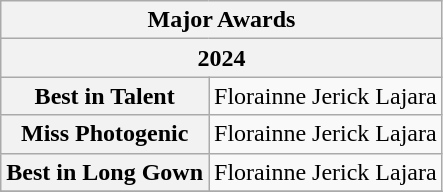<table class=wikitable>
<tr>
<th colspan=2>Major Awards</th>
</tr>
<tr>
<th colspan=2>2024</th>
</tr>
<tr>
<th>Best in Talent</th>
<td>Florainne Jerick Lajara</td>
</tr>
<tr>
<th>Miss Photogenic</th>
<td>Florainne Jerick Lajara</td>
</tr>
<tr>
<th>Best in Long Gown</th>
<td>Florainne Jerick Lajara</td>
</tr>
<tr>
</tr>
</table>
